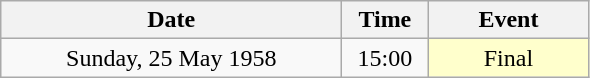<table class = "wikitable" style="text-align:center;">
<tr>
<th width=220>Date</th>
<th width=50>Time</th>
<th width=100>Event</th>
</tr>
<tr>
<td>Sunday, 25 May 1958</td>
<td>15:00</td>
<td bgcolor=ffffcc>Final</td>
</tr>
</table>
